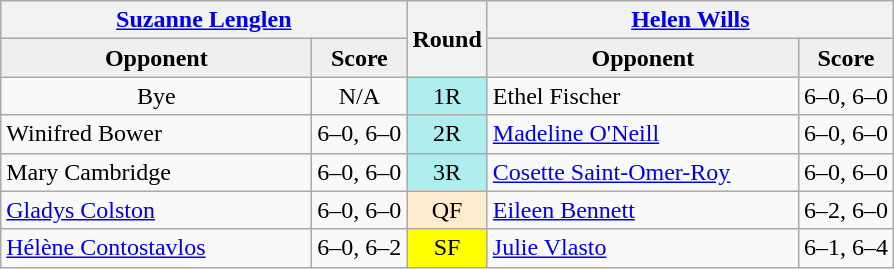<table class="wikitable" style="text-align:center">
<tr>
<th colspan=2> <a href='#'>Suzanne Lenglen</a></th>
<th rowspan=2>Round</th>
<th colspan=2> <a href='#'>Helen Wills</a></th>
</tr>
<tr style="font-weight:bold; background:#efefef;">
<td width=200>Opponent</td>
<td>Score</td>
<td width=200>Opponent</td>
<td>Score</td>
</tr>
<tr>
<td>Bye</td>
<td>N/A</td>
<td style=background:#afeeee>1R</td>
<td align=left> Ethel Fischer</td>
<td>6–0, 6–0</td>
</tr>
<tr>
<td align=left> Winifred Bower</td>
<td>6–0, 6–0</td>
<td style=background:#afeeee>2R</td>
<td align=left> <a href='#'>Madeline O'Neill</a></td>
<td>6–0, 6–0</td>
</tr>
<tr>
<td align=left> Mary Cambridge</td>
<td>6–0, 6–0</td>
<td style=background:#afeeee>3R</td>
<td align=left> <a href='#'>Cosette Saint-Omer-Roy</a></td>
<td>6–0, 6–0</td>
</tr>
<tr>
<td align=left> <a href='#'>Gladys Colston</a></td>
<td>6–0, 6–0</td>
<td style=background:#ffebcd>QF</td>
<td align=left> <a href='#'>Eileen Bennett</a></td>
<td>6–2, 6–0</td>
</tr>
<tr>
<td align=left> <a href='#'>Hélène Contostavlos</a></td>
<td>6–0, 6–2</td>
<td style=background:yellow>SF</td>
<td align=left> <a href='#'>Julie Vlasto</a></td>
<td>6–1, 6–4</td>
</tr>
</table>
